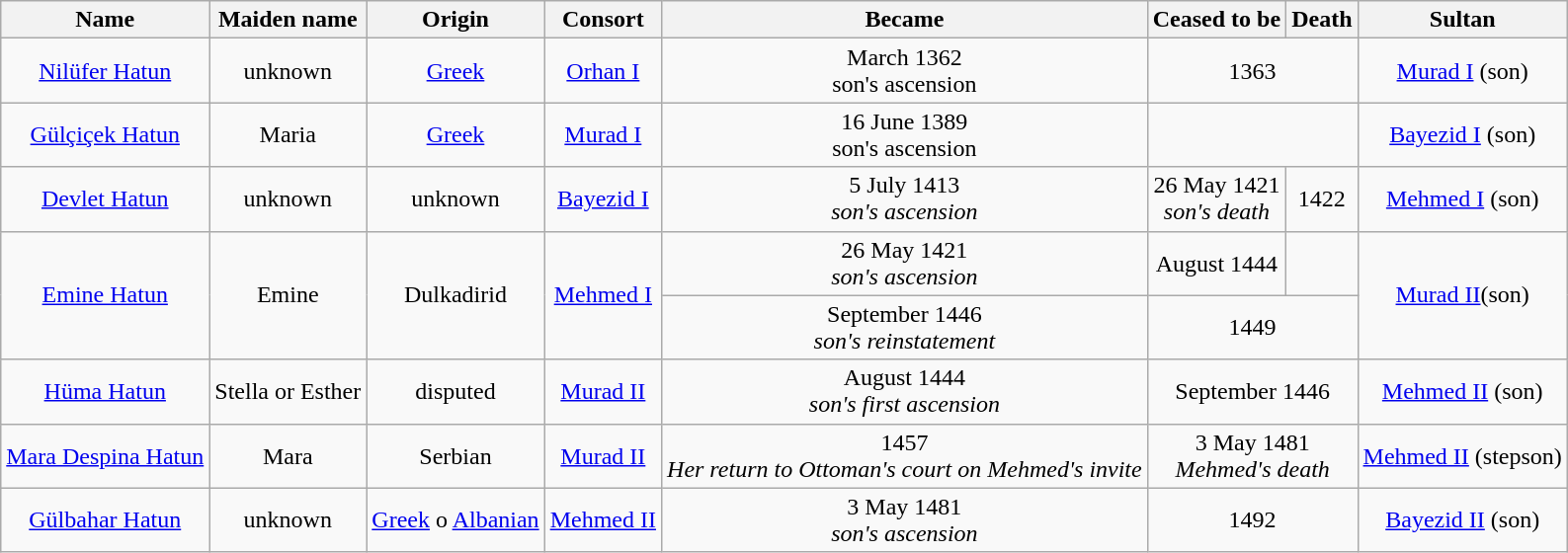<table class="wikitable" style="text-align:center">
<tr>
<th>Name</th>
<th>Maiden name</th>
<th>Origin</th>
<th>Consort</th>
<th>Became </th>
<th>Ceased to be </th>
<th>Death</th>
<th>Sultan</th>
</tr>
<tr>
<td align="center"><a href='#'>Nilüfer Hatun</a></td>
<td align="center">unknown</td>
<td align="center"><a href='#'>Greek</a></td>
<td><a href='#'>Orhan I</a></td>
<td align="center">March 1362<br>son's ascension</td>
<td colspan="2" align="center">1363</td>
<td align="center"><a href='#'>Murad I</a> (son)</td>
</tr>
<tr>
<td align="center"><a href='#'>Gülçiçek Hatun</a></td>
<td align="center">Maria</td>
<td align="center"><a href='#'>Greek</a></td>
<td><a href='#'>Murad I</a></td>
<td align="center">16 June 1389<br>son's ascension</td>
<td colspan="2" align="center"></td>
<td align="center"><a href='#'>Bayezid I</a> (son)</td>
</tr>
<tr>
<td align="center"><a href='#'>Devlet Hatun</a></td>
<td align="center">unknown</td>
<td align="center">unknown</td>
<td><a href='#'>Bayezid I</a></td>
<td align="center">5 July 1413<br><em>son's ascension</em></td>
<td align="center">26 May 1421<br><em>son's death</em></td>
<td>1422</td>
<td align="center"><a href='#'>Mehmed I</a> (son)</td>
</tr>
<tr>
<td rowspan="2" align="center"><a href='#'>Emine Hatun</a></td>
<td rowspan="2" align="center">Emine</td>
<td rowspan="2" align="center">Dulkadirid</td>
<td rowspan="2"><a href='#'>Mehmed I</a></td>
<td align="center">26 May 1421<br><em>son's ascension</em><br></td>
<td align="center">August 1444<br></td>
<td></td>
<td rowspan="2"><a href='#'>Murad II</a>(son)</td>
</tr>
<tr>
<td>September 1446<br><em>son's reinstatement</em><br></td>
<td colspan="2">1449</td>
</tr>
<tr>
<td align="center"><a href='#'>Hüma Hatun</a><br></td>
<td align="center">Stella or Esther</td>
<td>disputed</td>
<td><a href='#'>Murad II</a></td>
<td align="center">August 1444<br><em>son's first ascension</em></td>
<td colspan="2" align="center">September 1446</td>
<td align="center"><a href='#'>Mehmed II</a> (son)</td>
</tr>
<tr>
<td align="center"><a href='#'>Mara Despina Hatun</a></td>
<td align="center">Mara</td>
<td>Serbian</td>
<td><a href='#'>Murad II</a></td>
<td align="center">1457<br><em>Her return to Ottoman's court on Mehmed's invite</em></td>
<td colspan="2" align="center">3 May 1481<br><em>Mehmed's death</em></td>
<td align="center"><a href='#'>Mehmed II</a> (stepson)</td>
</tr>
<tr>
<td align="center"><a href='#'>Gülbahar Hatun</a><br></td>
<td>unknown</td>
<td><a href='#'>Greek</a> o <a href='#'>Albanian</a></td>
<td><a href='#'>Mehmed II</a></td>
<td align="center">3 May 1481<br><em>son's ascension</em></td>
<td colspan="2" align="center">1492</td>
<td><a href='#'>Bayezid II</a> (son)</td>
</tr>
</table>
